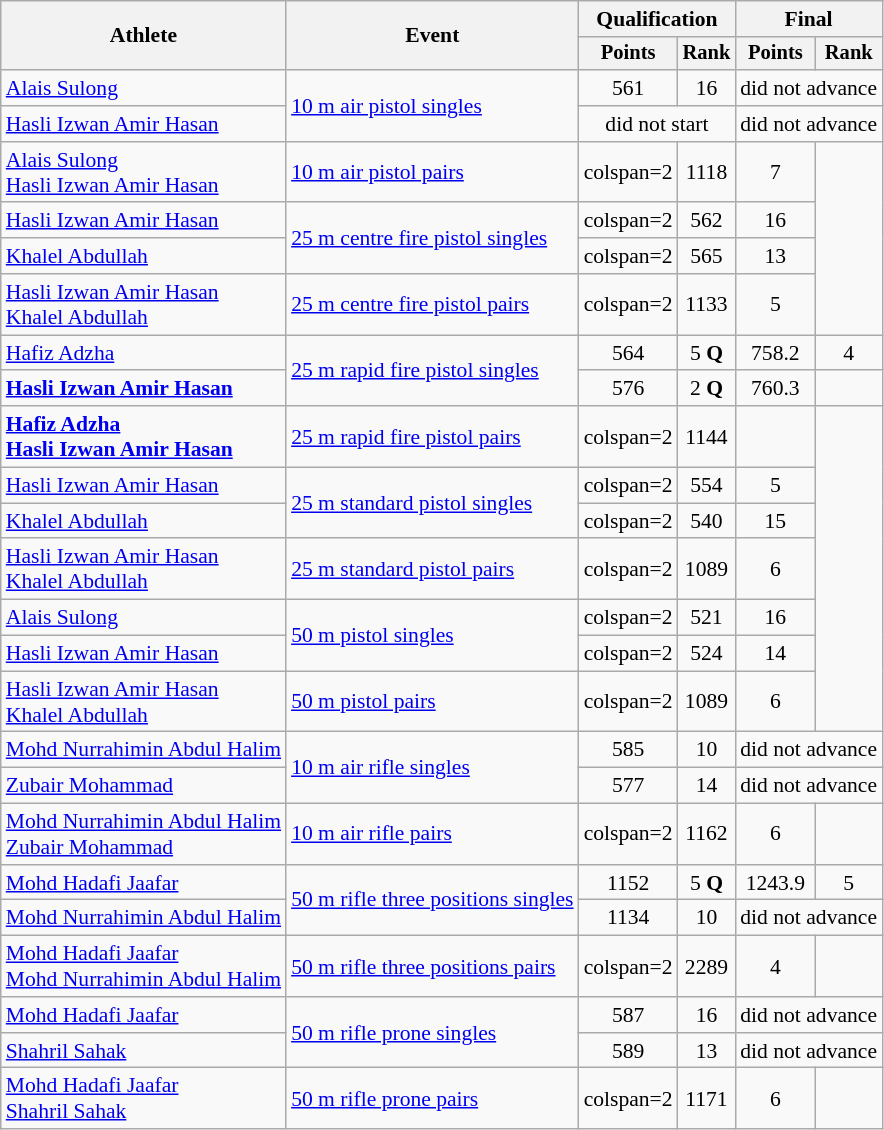<table class="wikitable" style="font-size:90%;">
<tr>
<th rowspan=2>Athlete</th>
<th rowspan=2>Event</th>
<th colspan=2>Qualification</th>
<th colspan=2>Final</th>
</tr>
<tr style="font-size:95%">
<th>Points</th>
<th>Rank</th>
<th>Points</th>
<th>Rank</th>
</tr>
<tr align=center>
<td align=left><a href='#'>Alais Sulong</a></td>
<td align=left rowspan=2><a href='#'>10 m air pistol singles</a></td>
<td>561</td>
<td>16</td>
<td colspan=2>did not advance</td>
</tr>
<tr align=center>
<td align=left><a href='#'>Hasli Izwan Amir Hasan</a></td>
<td colspan=2>did not start</td>
<td colspan=2>did not advance</td>
</tr>
<tr align=center>
<td align=left><a href='#'>Alais Sulong</a><br><a href='#'>Hasli Izwan Amir Hasan</a></td>
<td align=left><a href='#'>10 m air pistol pairs</a></td>
<td>colspan=2 </td>
<td>1118</td>
<td>7</td>
</tr>
<tr align=center>
<td align=left><a href='#'>Hasli Izwan Amir Hasan</a></td>
<td align=left rowspan=2><a href='#'>25 m centre fire pistol singles</a></td>
<td>colspan=2 </td>
<td>562</td>
<td>16</td>
</tr>
<tr align=center>
<td align=left><a href='#'>Khalel Abdullah</a></td>
<td>colspan=2 </td>
<td>565</td>
<td>13</td>
</tr>
<tr align=center>
<td align=left><a href='#'>Hasli Izwan Amir Hasan</a><br><a href='#'>Khalel Abdullah</a></td>
<td align=left><a href='#'>25 m centre fire pistol pairs</a></td>
<td>colspan=2 </td>
<td>1133</td>
<td>5</td>
</tr>
<tr align=center>
<td align=left><a href='#'>Hafiz Adzha</a></td>
<td align=left rowspan=2><a href='#'>25 m rapid fire pistol singles</a></td>
<td>564</td>
<td>5 <strong>Q</strong></td>
<td>758.2</td>
<td>4</td>
</tr>
<tr align=center>
<td align=left><strong><a href='#'>Hasli Izwan Amir Hasan</a></strong></td>
<td>576</td>
<td>2 <strong>Q</strong></td>
<td>760.3</td>
<td></td>
</tr>
<tr align=center>
<td align=left><strong><a href='#'>Hafiz Adzha</a><br><a href='#'>Hasli Izwan Amir Hasan</a></strong></td>
<td align=left><a href='#'>25 m rapid fire pistol pairs</a></td>
<td>colspan=2 </td>
<td>1144</td>
<td></td>
</tr>
<tr align=center>
<td align=left><a href='#'>Hasli Izwan Amir Hasan</a></td>
<td align=left rowspan=2><a href='#'>25 m standard pistol singles</a></td>
<td>colspan=2 </td>
<td>554</td>
<td>5</td>
</tr>
<tr align=center>
<td align=left><a href='#'>Khalel Abdullah</a></td>
<td>colspan=2 </td>
<td>540</td>
<td>15</td>
</tr>
<tr align=center>
<td align=left><a href='#'>Hasli Izwan Amir Hasan</a><br><a href='#'>Khalel Abdullah</a></td>
<td align=left><a href='#'>25 m standard pistol pairs</a></td>
<td>colspan=2 </td>
<td>1089</td>
<td>6</td>
</tr>
<tr align=center>
<td align=left><a href='#'>Alais Sulong</a></td>
<td align=left rowspan=2><a href='#'>50 m pistol singles</a></td>
<td>colspan=2 </td>
<td>521</td>
<td>16</td>
</tr>
<tr align=center>
<td align=left><a href='#'>Hasli Izwan Amir Hasan</a></td>
<td>colspan=2 </td>
<td>524</td>
<td>14</td>
</tr>
<tr align=center>
<td align=left><a href='#'>Hasli Izwan Amir Hasan</a><br><a href='#'>Khalel Abdullah</a></td>
<td align=left><a href='#'>50 m pistol pairs</a></td>
<td>colspan=2 </td>
<td>1089</td>
<td>6</td>
</tr>
<tr align=center>
<td align=left><a href='#'>Mohd Nurrahimin Abdul Halim</a></td>
<td align=left rowspan=2><a href='#'>10 m air rifle singles</a></td>
<td>585</td>
<td>10</td>
<td colspan=2>did not advance</td>
</tr>
<tr align=center>
<td align=left><a href='#'>Zubair Mohammad</a></td>
<td>577</td>
<td>14</td>
<td colspan=2>did not advance</td>
</tr>
<tr align=center>
<td align=left><a href='#'>Mohd Nurrahimin Abdul Halim</a><br><a href='#'>Zubair Mohammad</a></td>
<td align=left><a href='#'>10 m air rifle pairs</a></td>
<td>colspan=2 </td>
<td>1162</td>
<td>6</td>
</tr>
<tr align=center>
<td align=left><a href='#'>Mohd Hadafi Jaafar</a></td>
<td align=left rowspan=2><a href='#'>50 m rifle three positions singles</a></td>
<td>1152</td>
<td>5 <strong>Q</strong></td>
<td>1243.9</td>
<td>5</td>
</tr>
<tr align=center>
<td align=left><a href='#'>Mohd Nurrahimin Abdul Halim</a></td>
<td>1134</td>
<td>10</td>
<td colspan=2>did not advance</td>
</tr>
<tr align=center>
<td align=left><a href='#'>Mohd Hadafi Jaafar</a><br><a href='#'>Mohd Nurrahimin Abdul Halim</a></td>
<td align=left><a href='#'>50 m rifle three positions pairs</a></td>
<td>colspan=2 </td>
<td>2289</td>
<td>4</td>
</tr>
<tr align=center>
<td align=left><a href='#'>Mohd Hadafi Jaafar</a></td>
<td align=left rowspan=2><a href='#'>50 m rifle prone singles</a></td>
<td>587</td>
<td>16</td>
<td colspan=2>did not advance</td>
</tr>
<tr align=center>
<td align=left><a href='#'>Shahril Sahak</a></td>
<td>589</td>
<td>13</td>
<td colspan=2>did not advance</td>
</tr>
<tr align=center>
<td align=left><a href='#'>Mohd Hadafi Jaafar</a><br><a href='#'>Shahril Sahak</a></td>
<td align=left><a href='#'>50 m rifle prone pairs</a></td>
<td>colspan=2 </td>
<td>1171</td>
<td>6</td>
</tr>
</table>
